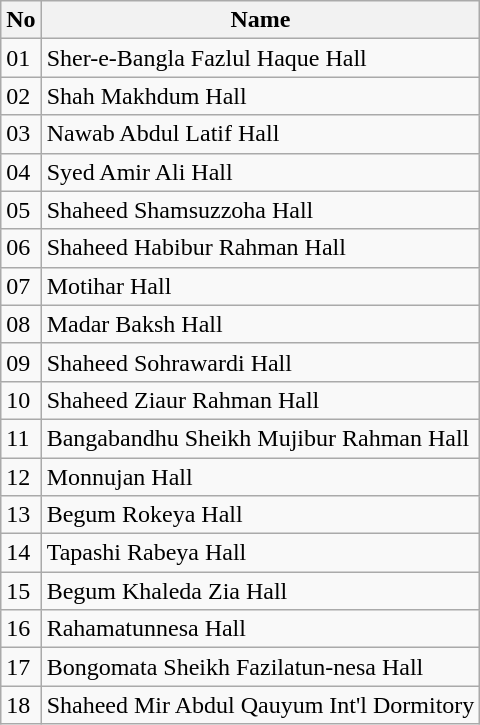<table class="wikitable">
<tr>
<th>No</th>
<th>Name</th>
</tr>
<tr>
<td>01</td>
<td>Sher-e-Bangla Fazlul Haque Hall</td>
</tr>
<tr>
<td>02</td>
<td>Shah Makhdum Hall</td>
</tr>
<tr>
<td>03</td>
<td>Nawab Abdul Latif Hall</td>
</tr>
<tr>
<td>04</td>
<td>Syed Amir Ali Hall</td>
</tr>
<tr>
<td>05</td>
<td>Shaheed Shamsuzzoha Hall</td>
</tr>
<tr>
<td>06</td>
<td>Shaheed Habibur Rahman Hall</td>
</tr>
<tr>
<td>07</td>
<td>Motihar Hall</td>
</tr>
<tr>
<td>08</td>
<td>Madar Baksh Hall</td>
</tr>
<tr>
<td>09</td>
<td>Shaheed Sohrawardi Hall</td>
</tr>
<tr>
<td>10</td>
<td>Shaheed Ziaur Rahman Hall</td>
</tr>
<tr>
<td>11</td>
<td>Bangabandhu Sheikh Mujibur Rahman Hall</td>
</tr>
<tr>
<td>12</td>
<td>Monnujan Hall</td>
</tr>
<tr>
<td>13</td>
<td>Begum Rokeya Hall</td>
</tr>
<tr>
<td>14</td>
<td>Tapashi Rabeya Hall</td>
</tr>
<tr>
<td>15</td>
<td>Begum Khaleda Zia Hall</td>
</tr>
<tr>
<td>16</td>
<td>Rahamatunnesa Hall</td>
</tr>
<tr>
<td>17</td>
<td>Bongomata Sheikh Fazilatun-nesa Hall</td>
</tr>
<tr>
<td>18</td>
<td>Shaheed Mir Abdul Qauyum Int'l Dormitory</td>
</tr>
</table>
